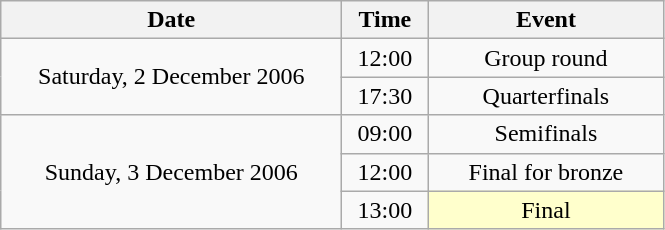<table class = "wikitable" style="text-align:center;">
<tr>
<th width=220>Date</th>
<th width=50>Time</th>
<th width=150>Event</th>
</tr>
<tr>
<td rowspan=2>Saturday, 2 December 2006</td>
<td>12:00</td>
<td>Group round</td>
</tr>
<tr>
<td>17:30</td>
<td>Quarterfinals</td>
</tr>
<tr>
<td rowspan=3>Sunday, 3 December 2006</td>
<td>09:00</td>
<td>Semifinals</td>
</tr>
<tr>
<td>12:00</td>
<td>Final for bronze</td>
</tr>
<tr>
<td>13:00</td>
<td bgcolor=ffffcc>Final</td>
</tr>
</table>
